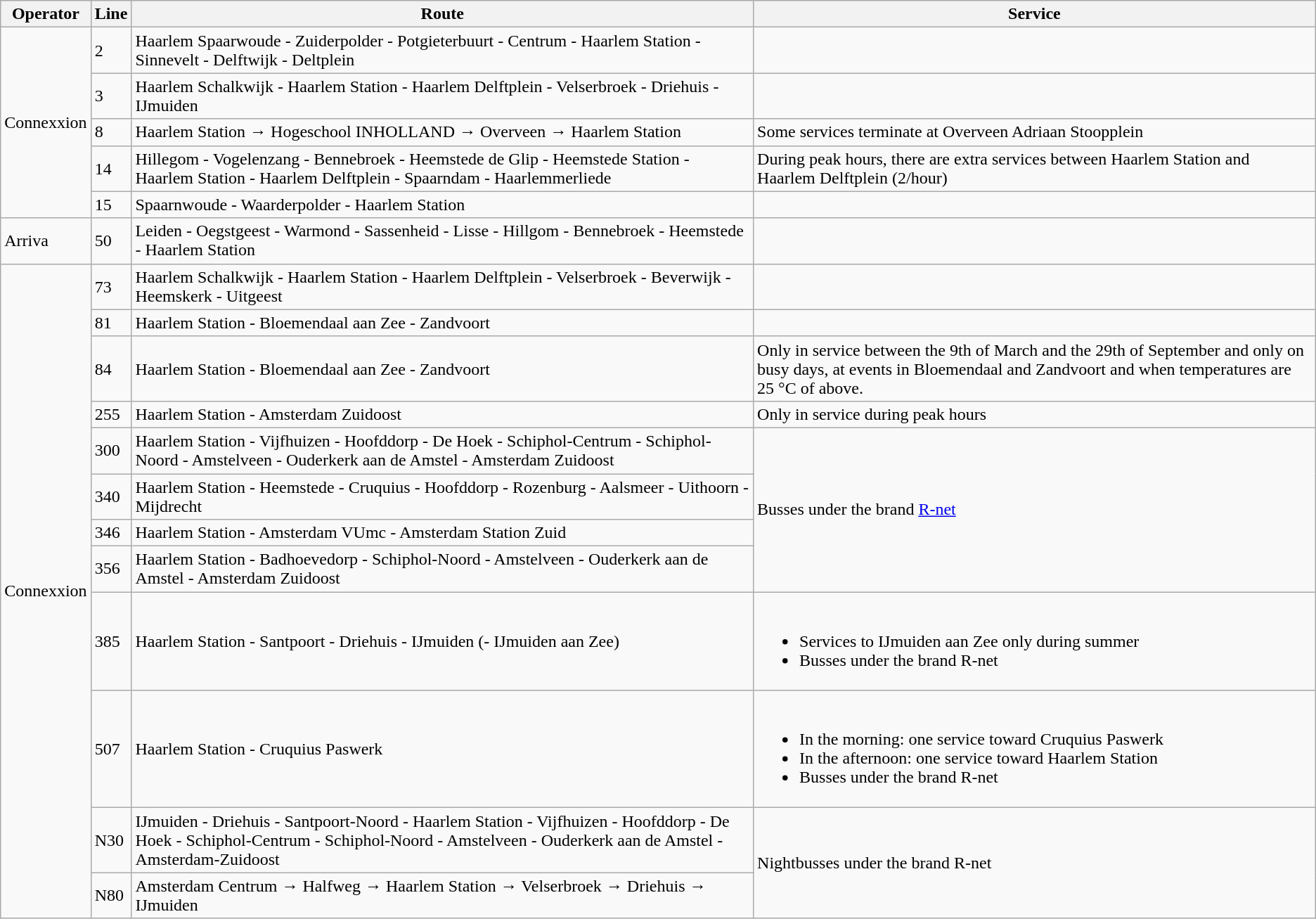<table class="wikitable">
<tr>
<th>Operator</th>
<th>Line</th>
<th>Route</th>
<th>Service</th>
</tr>
<tr>
<td rowspan="5">Connexxion</td>
<td>2</td>
<td>Haarlem Spaarwoude - Zuiderpolder - Potgieterbuurt - Centrum - Haarlem Station - Sinnevelt - Delftwijk - Deltplein</td>
<td></td>
</tr>
<tr>
<td>3</td>
<td>Haarlem Schalkwijk - Haarlem Station - Haarlem Delftplein - Velserbroek - Driehuis - IJmuiden</td>
<td></td>
</tr>
<tr>
<td>8</td>
<td>Haarlem Station → Hogeschool INHOLLAND → Overveen → Haarlem Station</td>
<td>Some services terminate at Overveen Adriaan Stoopplein</td>
</tr>
<tr>
<td>14</td>
<td>Hillegom - Vogelenzang - Bennebroek - Heemstede de Glip - Heemstede Station - Haarlem Station - Haarlem Delftplein - Spaarndam - Haarlemmerliede</td>
<td>During peak hours, there are extra services between Haarlem Station and Haarlem Delftplein (2/hour)</td>
</tr>
<tr>
<td>15</td>
<td>Spaarnwoude - Waarderpolder - Haarlem Station</td>
<td></td>
</tr>
<tr>
<td>Arriva</td>
<td>50</td>
<td>Leiden - Oegstgeest - Warmond - Sassenheid - Lisse - Hillgom - Bennebroek - Heemstede - Haarlem Station</td>
<td></td>
</tr>
<tr>
<td rowspan="12">Connexxion</td>
<td>73</td>
<td>Haarlem Schalkwijk - Haarlem Station - Haarlem Delftplein - Velserbroek - Beverwijk - Heemskerk - Uitgeest</td>
<td></td>
</tr>
<tr>
<td>81</td>
<td>Haarlem Station - Bloemendaal aan Zee - Zandvoort</td>
<td></td>
</tr>
<tr>
<td>84</td>
<td>Haarlem Station - Bloemendaal aan Zee - Zandvoort</td>
<td>Only in service between the 9th of March and the 29th of September and only on busy days, at events in Bloemendaal and Zandvoort and when temperatures are 25 °C of above.</td>
</tr>
<tr>
<td>255</td>
<td>Haarlem Station - Amsterdam Zuidoost</td>
<td>Only in service during peak hours</td>
</tr>
<tr>
<td>300</td>
<td>Haarlem Station - Vijfhuizen - Hoofddorp - De Hoek - Schiphol-Centrum - Schiphol-Noord - Amstelveen - Ouderkerk aan de Amstel - Amsterdam Zuidoost</td>
<td rowspan="4">Busses under the brand <a href='#'>R-net</a></td>
</tr>
<tr>
<td>340</td>
<td>Haarlem Station - Heemstede - Cruquius - Hoofddorp - Rozenburg - Aalsmeer - Uithoorn - Mijdrecht</td>
</tr>
<tr>
<td>346</td>
<td>Haarlem Station - Amsterdam VUmc - Amsterdam Station Zuid</td>
</tr>
<tr>
<td>356</td>
<td>Haarlem Station - Badhoevedorp - Schiphol-Noord - Amstelveen - Ouderkerk aan de Amstel - Amsterdam Zuidoost</td>
</tr>
<tr>
<td>385</td>
<td>Haarlem Station - Santpoort - Driehuis - IJmuiden (- IJmuiden aan Zee)</td>
<td><br><ul><li>Services to IJmuiden aan Zee only during summer</li><li>Busses under the brand R-net</li></ul></td>
</tr>
<tr>
<td>507</td>
<td>Haarlem Station - Cruquius Paswerk</td>
<td><br><ul><li>In the morning: one service toward Cruquius Paswerk</li><li>In the afternoon: one service toward Haarlem Station</li><li>Busses under the brand R-net</li></ul></td>
</tr>
<tr>
<td>N30</td>
<td>IJmuiden - Driehuis - Santpoort-Noord - Haarlem Station - Vijfhuizen - Hoofddorp - De Hoek - Schiphol-Centrum - Schiphol-Noord - Amstelveen - Ouderkerk aan de Amstel - Amsterdam-Zuidoost</td>
<td rowspan="2">Nightbusses under the brand R-net</td>
</tr>
<tr>
<td>N80</td>
<td>Amsterdam Centrum → Halfweg → Haarlem Station → Velserbroek → Driehuis → IJmuiden</td>
</tr>
</table>
